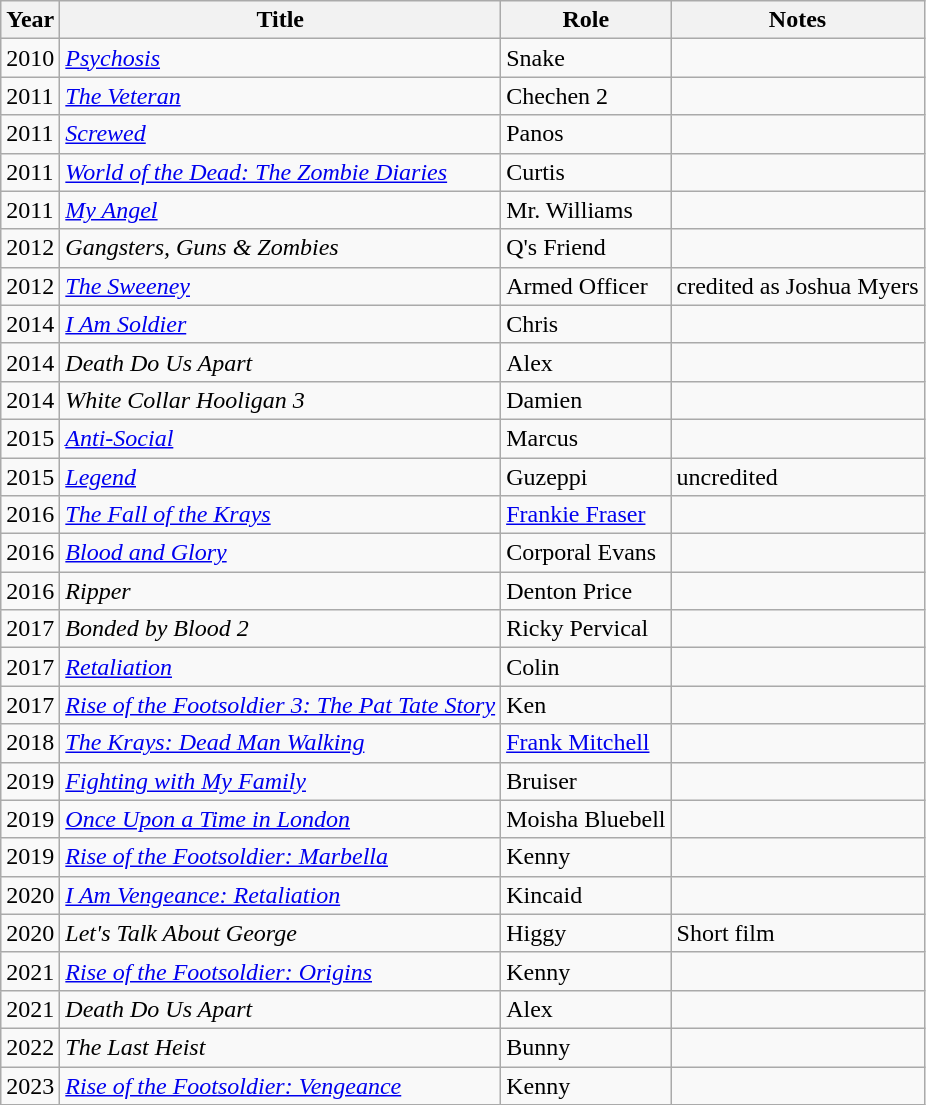<table class="wikitable sortable">
<tr>
<th>Year</th>
<th>Title</th>
<th>Role</th>
<th class="unsortable">Notes</th>
</tr>
<tr>
<td>2010</td>
<td><em><a href='#'>Psychosis</a></em></td>
<td>Snake</td>
<td></td>
</tr>
<tr>
<td>2011</td>
<td><em><a href='#'>The Veteran</a></em></td>
<td>Chechen 2</td>
<td></td>
</tr>
<tr>
<td>2011</td>
<td><em><a href='#'>Screwed</a></em></td>
<td>Panos</td>
<td></td>
</tr>
<tr>
<td>2011</td>
<td><em><a href='#'>World of the Dead: The Zombie Diaries</a></em></td>
<td>Curtis</td>
<td></td>
</tr>
<tr>
<td>2011</td>
<td><em><a href='#'>My Angel</a></em></td>
<td>Mr. Williams</td>
<td></td>
</tr>
<tr>
<td>2012</td>
<td><em>Gangsters, Guns & Zombies</em></td>
<td>Q's Friend</td>
<td></td>
</tr>
<tr>
<td>2012</td>
<td><em><a href='#'>The Sweeney</a></em></td>
<td>Armed Officer</td>
<td>credited as Joshua Myers</td>
</tr>
<tr>
<td>2014</td>
<td><em><a href='#'>I Am Soldier</a></em></td>
<td>Chris</td>
<td></td>
</tr>
<tr>
<td>2014</td>
<td><em>Death Do Us Apart</em></td>
<td>Alex</td>
<td></td>
</tr>
<tr>
<td>2014</td>
<td><em>White Collar Hooligan 3</em></td>
<td>Damien</td>
<td></td>
</tr>
<tr>
<td>2015</td>
<td><em><a href='#'>Anti-Social</a></em></td>
<td>Marcus</td>
<td></td>
</tr>
<tr>
<td>2015</td>
<td><em><a href='#'>Legend</a></em></td>
<td>Guzeppi</td>
<td>uncredited</td>
</tr>
<tr>
<td>2016</td>
<td><em><a href='#'>The Fall of the Krays</a></em></td>
<td><a href='#'>Frankie Fraser</a></td>
<td></td>
</tr>
<tr>
<td>2016</td>
<td><em><a href='#'>Blood and Glory</a></em></td>
<td>Corporal Evans</td>
<td></td>
</tr>
<tr>
<td>2016</td>
<td><em>Ripper</em></td>
<td>Denton Price</td>
<td></td>
</tr>
<tr>
<td>2017</td>
<td><em>Bonded by Blood 2</em></td>
<td>Ricky Pervical</td>
<td></td>
</tr>
<tr>
<td>2017</td>
<td><em><a href='#'>Retaliation</a></em></td>
<td>Colin</td>
<td></td>
</tr>
<tr>
<td>2017</td>
<td><a href='#'><em>Rise of the Footsoldier 3: The Pat Tate Story</em></a></td>
<td>Ken</td>
<td></td>
</tr>
<tr>
<td>2018</td>
<td><em><a href='#'>The Krays: Dead Man Walking</a></em></td>
<td><a href='#'>Frank Mitchell</a></td>
<td></td>
</tr>
<tr>
<td>2019</td>
<td><em><a href='#'>Fighting with My Family</a></em></td>
<td>Bruiser</td>
<td></td>
</tr>
<tr>
<td>2019</td>
<td><em><a href='#'>Once Upon a Time in London</a></em></td>
<td>Moisha Bluebell</td>
<td></td>
</tr>
<tr>
<td>2019</td>
<td><a href='#'><em>Rise of the Footsoldier: Marbella</em></a></td>
<td>Kenny</td>
<td></td>
</tr>
<tr>
<td>2020</td>
<td><em><a href='#'>I Am Vengeance: Retaliation</a></em></td>
<td>Kincaid</td>
<td></td>
</tr>
<tr>
<td>2020</td>
<td><em>Let's Talk About George</em></td>
<td>Higgy</td>
<td>Short film</td>
</tr>
<tr>
<td>2021</td>
<td><a href='#'><em>Rise of the Footsoldier: Origins</em></a></td>
<td>Kenny</td>
<td></td>
</tr>
<tr>
<td>2021</td>
<td><em>Death Do Us Apart</em></td>
<td>Alex</td>
<td></td>
</tr>
<tr>
<td>2022</td>
<td><em>The Last Heist</em></td>
<td>Bunny</td>
<td></td>
</tr>
<tr>
<td>2023</td>
<td><a href='#'><em>Rise of the Footsoldier: Vengeance</em></a></td>
<td>Kenny</td>
<td></td>
</tr>
</table>
